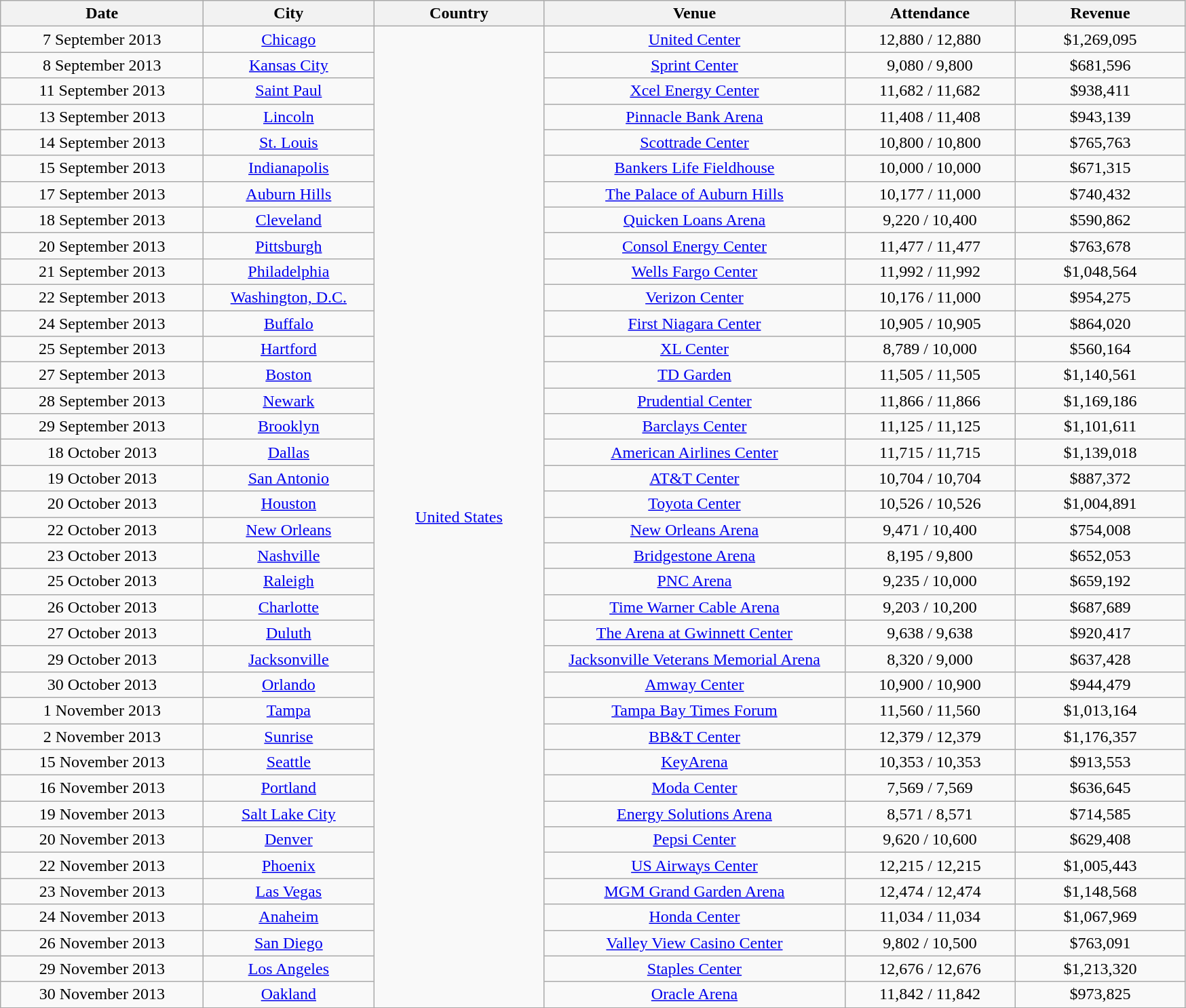<table class="wikitable" style="text-align:center;">
<tr>
<th scope="col" style="width:12em;">Date</th>
<th scope="col" style="width:10em;">City</th>
<th scope="col" style="width:10em;">Country</th>
<th scope="col" style="width:18em;">Venue</th>
<th scope="col" style="width:10em;">Attendance</th>
<th scope="col" style="width:10em;">Revenue</th>
</tr>
<tr>
<td>7 September 2013</td>
<td><a href='#'>Chicago</a></td>
<td rowspan="38"><a href='#'>United States</a></td>
<td><a href='#'>United Center</a></td>
<td>12,880 / 12,880</td>
<td>$1,269,095</td>
</tr>
<tr>
<td>8 September 2013</td>
<td><a href='#'>Kansas City</a></td>
<td><a href='#'>Sprint Center</a></td>
<td>9,080 / 9,800</td>
<td>$681,596</td>
</tr>
<tr>
<td>11 September 2013</td>
<td><a href='#'>Saint Paul</a></td>
<td><a href='#'>Xcel Energy Center</a></td>
<td>11,682 / 11,682</td>
<td>$938,411</td>
</tr>
<tr>
<td>13 September 2013</td>
<td><a href='#'>Lincoln</a></td>
<td><a href='#'>Pinnacle Bank Arena</a></td>
<td>11,408 / 11,408</td>
<td>$943,139</td>
</tr>
<tr>
<td>14 September 2013</td>
<td><a href='#'>St. Louis</a></td>
<td><a href='#'>Scottrade Center</a></td>
<td>10,800 / 10,800</td>
<td>$765,763</td>
</tr>
<tr>
<td>15 September 2013</td>
<td><a href='#'>Indianapolis</a></td>
<td><a href='#'>Bankers Life Fieldhouse</a></td>
<td>10,000 / 10,000</td>
<td>$671,315</td>
</tr>
<tr>
<td>17 September 2013</td>
<td><a href='#'>Auburn Hills</a></td>
<td><a href='#'>The Palace of Auburn Hills</a></td>
<td>10,177 / 11,000</td>
<td>$740,432</td>
</tr>
<tr>
<td>18 September 2013</td>
<td><a href='#'>Cleveland</a></td>
<td><a href='#'>Quicken Loans Arena</a></td>
<td>9,220 / 10,400</td>
<td>$590,862</td>
</tr>
<tr>
<td>20 September 2013</td>
<td><a href='#'>Pittsburgh</a></td>
<td><a href='#'>Consol Energy Center</a></td>
<td>11,477 / 11,477</td>
<td>$763,678</td>
</tr>
<tr>
<td>21 September 2013</td>
<td><a href='#'>Philadelphia</a></td>
<td><a href='#'>Wells Fargo Center</a></td>
<td>11,992 / 11,992</td>
<td>$1,048,564</td>
</tr>
<tr>
<td>22 September 2013</td>
<td><a href='#'>Washington, D.C.</a></td>
<td><a href='#'>Verizon Center</a></td>
<td>10,176 / 11,000</td>
<td>$954,275</td>
</tr>
<tr>
<td>24 September 2013</td>
<td><a href='#'>Buffalo</a></td>
<td><a href='#'>First Niagara Center</a></td>
<td>10,905 / 10,905</td>
<td>$864,020</td>
</tr>
<tr>
<td>25 September 2013</td>
<td><a href='#'>Hartford</a></td>
<td><a href='#'>XL Center</a></td>
<td>8,789 / 10,000</td>
<td>$560,164</td>
</tr>
<tr>
<td>27 September 2013</td>
<td><a href='#'>Boston</a></td>
<td><a href='#'>TD Garden</a></td>
<td>11,505 / 11,505</td>
<td>$1,140,561</td>
</tr>
<tr>
<td>28 September 2013</td>
<td><a href='#'>Newark</a></td>
<td><a href='#'>Prudential Center</a></td>
<td>11,866 / 11,866</td>
<td>$1,169,186</td>
</tr>
<tr>
<td>29 September 2013</td>
<td><a href='#'>Brooklyn</a></td>
<td><a href='#'>Barclays Center</a></td>
<td>11,125 / 11,125</td>
<td>$1,101,611</td>
</tr>
<tr>
<td>18 October 2013</td>
<td><a href='#'>Dallas</a></td>
<td><a href='#'>American Airlines Center</a></td>
<td>11,715 / 11,715</td>
<td>$1,139,018</td>
</tr>
<tr>
<td>19 October 2013</td>
<td><a href='#'>San Antonio</a></td>
<td><a href='#'>AT&T Center</a></td>
<td>10,704 / 10,704</td>
<td>$887,372</td>
</tr>
<tr>
<td>20 October 2013</td>
<td><a href='#'>Houston</a></td>
<td><a href='#'>Toyota Center</a></td>
<td>10,526 / 10,526</td>
<td>$1,004,891</td>
</tr>
<tr>
<td>22 October 2013</td>
<td><a href='#'>New Orleans</a></td>
<td><a href='#'>New Orleans Arena</a></td>
<td>9,471 / 10,400</td>
<td>$754,008</td>
</tr>
<tr>
<td>23 October 2013</td>
<td><a href='#'>Nashville</a></td>
<td><a href='#'>Bridgestone Arena</a></td>
<td>8,195 / 9,800</td>
<td>$652,053</td>
</tr>
<tr>
<td>25 October 2013</td>
<td><a href='#'>Raleigh</a></td>
<td><a href='#'>PNC Arena</a></td>
<td>9,235 / 10,000</td>
<td>$659,192</td>
</tr>
<tr>
<td>26 October 2013</td>
<td><a href='#'>Charlotte</a></td>
<td><a href='#'>Time Warner Cable Arena</a></td>
<td>9,203 / 10,200</td>
<td>$687,689</td>
</tr>
<tr>
<td>27 October 2013</td>
<td><a href='#'>Duluth</a></td>
<td><a href='#'>The Arena at Gwinnett Center</a></td>
<td>9,638 / 9,638</td>
<td>$920,417</td>
</tr>
<tr>
<td>29 October 2013</td>
<td><a href='#'>Jacksonville</a></td>
<td><a href='#'>Jacksonville Veterans Memorial Arena</a></td>
<td>8,320 / 9,000</td>
<td>$637,428</td>
</tr>
<tr>
<td>30 October 2013</td>
<td><a href='#'>Orlando</a></td>
<td><a href='#'>Amway Center</a></td>
<td>10,900 / 10,900</td>
<td>$944,479</td>
</tr>
<tr>
<td>1 November 2013</td>
<td><a href='#'>Tampa</a></td>
<td><a href='#'>Tampa Bay Times Forum</a></td>
<td>11,560 / 11,560</td>
<td>$1,013,164</td>
</tr>
<tr>
<td>2 November 2013</td>
<td><a href='#'>Sunrise</a></td>
<td><a href='#'>BB&T Center</a></td>
<td>12,379 / 12,379</td>
<td>$1,176,357</td>
</tr>
<tr>
<td>15 November 2013</td>
<td><a href='#'>Seattle</a></td>
<td><a href='#'>KeyArena</a></td>
<td>10,353 / 10,353</td>
<td>$913,553</td>
</tr>
<tr>
<td>16 November 2013</td>
<td><a href='#'>Portland</a></td>
<td><a href='#'>Moda Center</a></td>
<td>7,569 / 7,569</td>
<td>$636,645</td>
</tr>
<tr>
<td>19 November 2013</td>
<td><a href='#'>Salt Lake City</a></td>
<td><a href='#'>Energy Solutions Arena</a></td>
<td>8,571 / 8,571</td>
<td>$714,585</td>
</tr>
<tr>
<td>20 November 2013</td>
<td><a href='#'>Denver</a></td>
<td><a href='#'>Pepsi Center</a></td>
<td>9,620 / 10,600</td>
<td>$629,408</td>
</tr>
<tr>
<td>22 November 2013</td>
<td><a href='#'>Phoenix</a></td>
<td><a href='#'>US Airways Center</a></td>
<td>12,215 / 12,215</td>
<td>$1,005,443</td>
</tr>
<tr>
<td>23 November 2013</td>
<td><a href='#'>Las Vegas</a></td>
<td><a href='#'>MGM Grand Garden Arena</a></td>
<td>12,474 / 12,474</td>
<td>$1,148,568</td>
</tr>
<tr>
<td>24 November 2013</td>
<td><a href='#'>Anaheim</a></td>
<td><a href='#'>Honda Center</a></td>
<td>11,034 / 11,034</td>
<td>$1,067,969</td>
</tr>
<tr>
<td>26 November 2013</td>
<td><a href='#'>San Diego</a></td>
<td><a href='#'>Valley View Casino Center</a></td>
<td>9,802 / 10,500</td>
<td>$763,091</td>
</tr>
<tr>
<td>29 November 2013</td>
<td><a href='#'>Los Angeles</a></td>
<td><a href='#'>Staples Center</a></td>
<td>12,676 / 12,676</td>
<td>$1,213,320</td>
</tr>
<tr>
<td>30 November 2013</td>
<td><a href='#'>Oakland</a></td>
<td><a href='#'>Oracle Arena</a></td>
<td>11,842 / 11,842</td>
<td>$973,825</td>
</tr>
<tr>
</tr>
</table>
